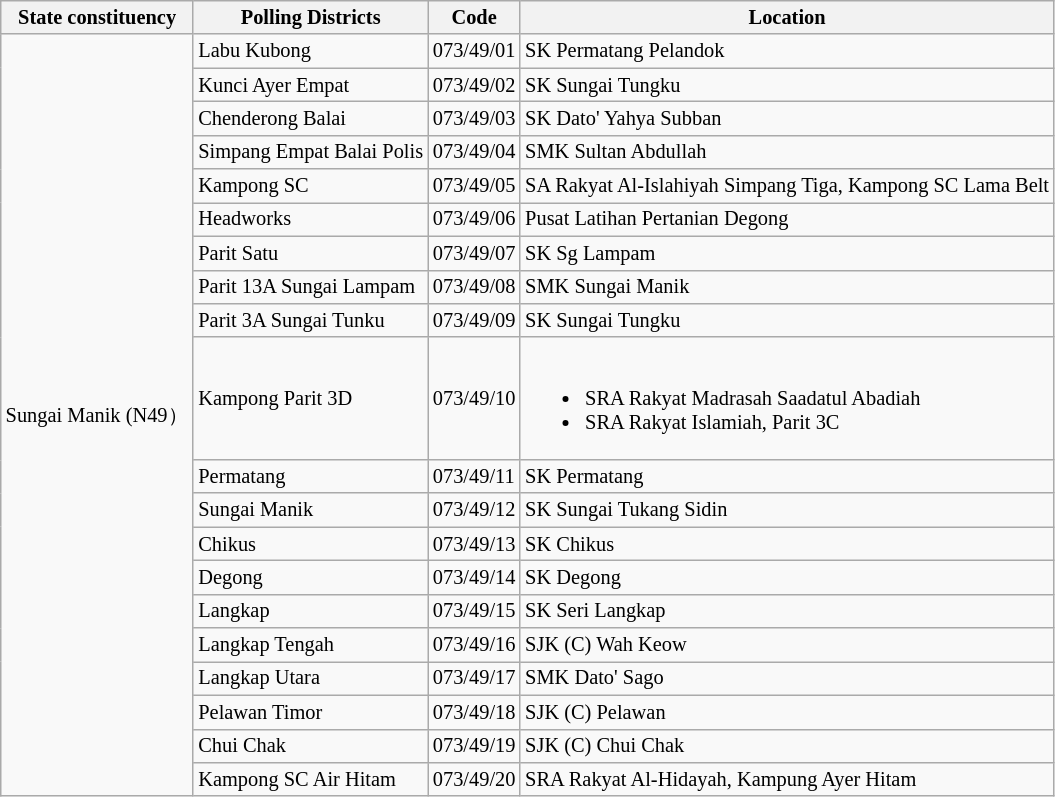<table class="wikitable sortable mw-collapsible" style="white-space:nowrap;font-size:85%">
<tr>
<th>State constituency</th>
<th>Polling Districts</th>
<th>Code</th>
<th>Location</th>
</tr>
<tr>
<td rowspan="20">Sungai Manik (N49）</td>
<td>Labu Kubong</td>
<td>073/49/01</td>
<td>SK Permatang Pelandok</td>
</tr>
<tr>
<td>Kunci Ayer Empat</td>
<td>073/49/02</td>
<td>SK Sungai Tungku</td>
</tr>
<tr>
<td>Chenderong Balai</td>
<td>073/49/03</td>
<td>SK Dato' Yahya Subban</td>
</tr>
<tr>
<td>Simpang Empat Balai Polis</td>
<td>073/49/04</td>
<td>SMK Sultan Abdullah</td>
</tr>
<tr>
<td>Kampong SC</td>
<td>073/49/05</td>
<td>SA Rakyat Al-Islahiyah Simpang Tiga, Kampong SC Lama Belt</td>
</tr>
<tr>
<td>Headworks</td>
<td>073/49/06</td>
<td>Pusat Latihan Pertanian Degong</td>
</tr>
<tr>
<td>Parit Satu</td>
<td>073/49/07</td>
<td>SK Sg Lampam</td>
</tr>
<tr>
<td>Parit 13A Sungai Lampam</td>
<td>073/49/08</td>
<td>SMK Sungai Manik</td>
</tr>
<tr>
<td>Parit 3A Sungai Tunku</td>
<td>073/49/09</td>
<td>SK Sungai Tungku</td>
</tr>
<tr>
<td>Kampong Parit 3D</td>
<td>073/49/10</td>
<td><br><ul><li>SRA Rakyat Madrasah Saadatul Abadiah</li><li>SRA Rakyat Islamiah, Parit 3C</li></ul></td>
</tr>
<tr>
<td>Permatang</td>
<td>073/49/11</td>
<td>SK Permatang</td>
</tr>
<tr>
<td>Sungai Manik</td>
<td>073/49/12</td>
<td>SK Sungai Tukang Sidin</td>
</tr>
<tr>
<td>Chikus</td>
<td>073/49/13</td>
<td>SK Chikus</td>
</tr>
<tr>
<td>Degong</td>
<td>073/49/14</td>
<td>SK Degong</td>
</tr>
<tr>
<td>Langkap</td>
<td>073/49/15</td>
<td>SK Seri Langkap</td>
</tr>
<tr>
<td>Langkap Tengah</td>
<td>073/49/16</td>
<td>SJK (C) Wah Keow</td>
</tr>
<tr>
<td>Langkap Utara</td>
<td>073/49/17</td>
<td>SMK Dato' Sago</td>
</tr>
<tr>
<td>Pelawan Timor</td>
<td>073/49/18</td>
<td>SJK (C) Pelawan</td>
</tr>
<tr>
<td>Chui Chak</td>
<td>073/49/19</td>
<td>SJK (C) Chui Chak</td>
</tr>
<tr>
<td>Kampong SC Air Hitam</td>
<td>073/49/20</td>
<td>SRA Rakyat Al-Hidayah, Kampung Ayer Hitam</td>
</tr>
</table>
